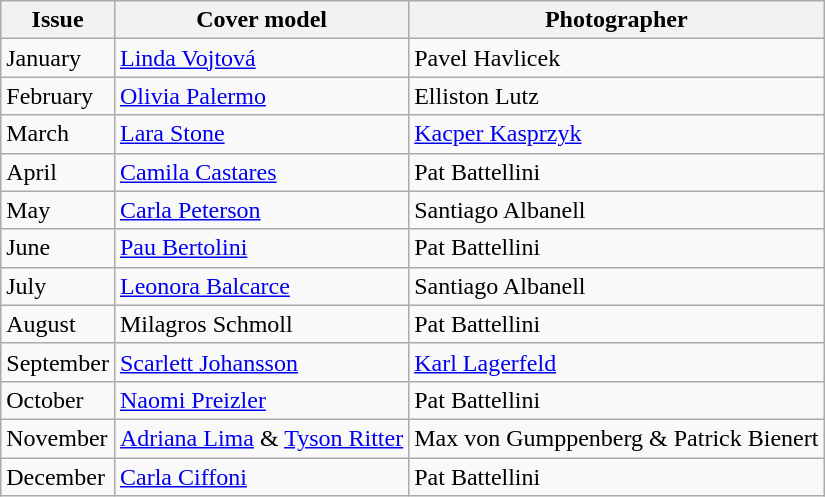<table class="sortable wikitable">
<tr>
<th>Issue</th>
<th>Cover model</th>
<th>Photographer</th>
</tr>
<tr>
<td>January</td>
<td><a href='#'>Linda Vojtová</a></td>
<td>Pavel Havlicek</td>
</tr>
<tr>
<td>February</td>
<td><a href='#'>Olivia Palermo</a></td>
<td>Elliston Lutz</td>
</tr>
<tr>
<td>March</td>
<td><a href='#'>Lara Stone</a></td>
<td><a href='#'>Kacper Kasprzyk</a></td>
</tr>
<tr>
<td>April</td>
<td><a href='#'>Camila Castares</a></td>
<td>Pat Battellini</td>
</tr>
<tr>
<td>May</td>
<td><a href='#'>Carla Peterson</a></td>
<td>Santiago Albanell</td>
</tr>
<tr>
<td>June</td>
<td><a href='#'>Pau Bertolini</a></td>
<td>Pat Battellini</td>
</tr>
<tr>
<td>July</td>
<td><a href='#'>Leonora Balcarce</a></td>
<td>Santiago Albanell</td>
</tr>
<tr>
<td>August</td>
<td>Milagros Schmoll</td>
<td>Pat Battellini</td>
</tr>
<tr>
<td>September</td>
<td><a href='#'>Scarlett Johansson</a></td>
<td><a href='#'>Karl Lagerfeld</a></td>
</tr>
<tr>
<td>October</td>
<td><a href='#'>Naomi Preizler</a></td>
<td>Pat Battellini</td>
</tr>
<tr>
<td>November</td>
<td><a href='#'>Adriana Lima</a> & <a href='#'>Tyson Ritter</a></td>
<td>Max von Gumppenberg & Patrick Bienert</td>
</tr>
<tr>
<td>December</td>
<td><a href='#'>Carla Ciffoni</a></td>
<td>Pat Battellini</td>
</tr>
</table>
